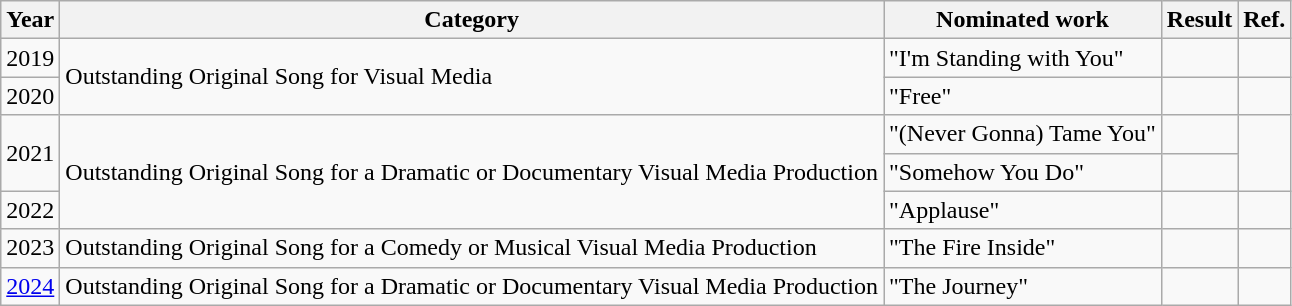<table class="wikitable">
<tr>
<th>Year</th>
<th>Category</th>
<th>Nominated work</th>
<th>Result</th>
<th>Ref.</th>
</tr>
<tr>
<td>2019</td>
<td rowspan="2">Outstanding Original Song for Visual Media</td>
<td>"I'm Standing with You" </td>
<td></td>
<td align="center"></td>
</tr>
<tr>
<td>2020</td>
<td>"Free" </td>
<td></td>
<td align="center"></td>
</tr>
<tr>
<td rowspan="2">2021</td>
<td rowspan="3">Outstanding Original Song for a Dramatic or Documentary Visual Media Production</td>
<td>"(Never Gonna) Tame You" </td>
<td></td>
<td align="center" rowspan="2"></td>
</tr>
<tr>
<td>"Somehow You Do" </td>
<td></td>
</tr>
<tr>
<td>2022</td>
<td>"Applause" </td>
<td></td>
<td align="center"></td>
</tr>
<tr>
<td>2023</td>
<td>Outstanding Original Song for a Comedy or Musical Visual Media Production</td>
<td>"The Fire Inside" </td>
<td></td>
<td align="center"></td>
</tr>
<tr>
<td><a href='#'>2024</a></td>
<td>Outstanding Original Song for a Dramatic or Documentary Visual Media Production</td>
<td>"The Journey" </td>
<td></td>
<td align="center"></td>
</tr>
</table>
